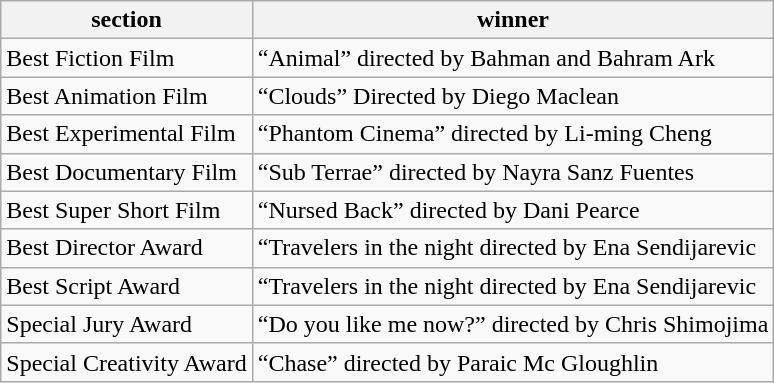<table class="wikitable">
<tr>
<th>section</th>
<th>winner</th>
</tr>
<tr>
<td>Best Fiction Film</td>
<td>“Animal” directed by Bahman and Bahram Ark</td>
</tr>
<tr>
<td>Best Animation Film</td>
<td>“Clouds” Directed by Diego Maclean</td>
</tr>
<tr>
<td>Best Experimental Film</td>
<td>“Phantom Cinema” directed by Li-ming Cheng</td>
</tr>
<tr>
<td>Best Documentary Film</td>
<td>“Sub Terrae” directed by Nayra Sanz Fuentes</td>
</tr>
<tr>
<td>Best Super Short Film</td>
<td>“Nursed Back” directed by Dani Pearce</td>
</tr>
<tr>
<td>Best Director Award</td>
<td>“Travelers in the night directed by Ena Sendijarevic</td>
</tr>
<tr>
<td>Best Script Award</td>
<td>“Travelers in the night directed by Ena Sendijarevic</td>
</tr>
<tr>
<td>Special Jury Award</td>
<td>“Do you like me now?” directed by Chris Shimojima</td>
</tr>
<tr>
<td>Special Creativity Award</td>
<td>“Chase” directed by Paraic Mc Gloughlin</td>
</tr>
</table>
